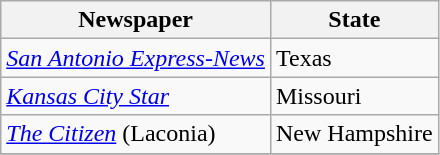<table class="wikitable sortable">
<tr valign=bottom>
<th>Newspaper</th>
<th>State</th>
</tr>
<tr>
<td><em><a href='#'>San Antonio Express-News</a></em></td>
<td>Texas</td>
</tr>
<tr>
<td><em><a href='#'>Kansas City Star</a></em></td>
<td>Missouri</td>
</tr>
<tr>
<td><a href='#'><em>The Citizen</em></a> (Laconia)</td>
<td>New Hampshire</td>
</tr>
<tr>
</tr>
</table>
